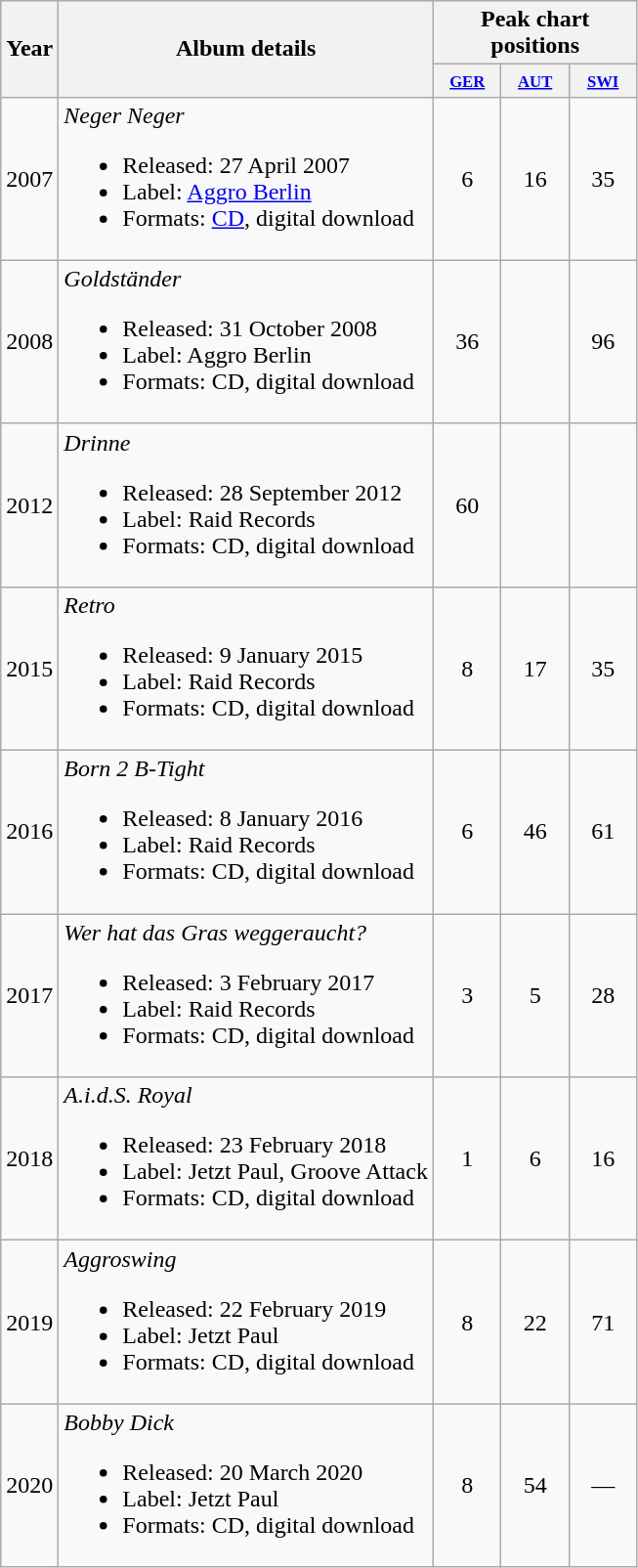<table class="wikitable" style="text-align:center;">
<tr>
<th rowspan="2">Year</th>
<th rowspan="2">Album details</th>
<th colspan="3">Peak chart positions</th>
</tr>
<tr style="font-size:smaller;">
<th style="width:40px;"><small><a href='#'>GER</a><br></small></th>
<th style="width:40px;"><small><a href='#'>AUT</a></small><br></th>
<th style="width:40px;"><small><a href='#'>SWI</a></small><br></th>
</tr>
<tr>
<td>2007</td>
<td align="left"><em>Neger Neger</em><br><ul><li>Released: 27 April 2007</li><li>Label: <a href='#'>Aggro Berlin</a></li><li>Formats: <a href='#'>CD</a>, digital download</li></ul></td>
<td style="text-align:center;">6</td>
<td style="text-align:center;">16</td>
<td style="text-align:center;">35</td>
</tr>
<tr>
<td>2008</td>
<td align="left"><em>Goldständer</em><br><ul><li>Released: 31 October 2008</li><li>Label: Aggro Berlin</li><li>Formats: CD, digital download</li></ul></td>
<td style="text-align:center;">36</td>
<td></td>
<td style="text-align:center;">96</td>
</tr>
<tr>
<td>2012</td>
<td align="left"><em>Drinne</em><br><ul><li>Released: 28 September 2012</li><li>Label: Raid Records</li><li>Formats: CD, digital download</li></ul></td>
<td style="text-align:center;">60</td>
<td></td>
<td></td>
</tr>
<tr>
<td>2015</td>
<td align="left"><em>Retro</em><br><ul><li>Released: 9 January 2015</li><li>Label: Raid Records</li><li>Formats: CD, digital download</li></ul></td>
<td style="text-align:center;">8</td>
<td style="text-align:center;">17</td>
<td style="text-align:center;">35</td>
</tr>
<tr>
<td>2016</td>
<td align="left"><em>Born 2 B-Tight</em><br><ul><li>Released: 8 January 2016</li><li>Label: Raid Records</li><li>Formats: CD, digital download</li></ul></td>
<td style="text-align:center;">6</td>
<td style="text-align:center;">46</td>
<td style="text-align:center;">61</td>
</tr>
<tr>
<td>2017</td>
<td align="left"><em>Wer hat das Gras weggeraucht?</em><br><ul><li>Released: 3 February 2017</li><li>Label: Raid Records</li><li>Formats: CD, digital download</li></ul></td>
<td style="text-align:center;">3</td>
<td style="text-align:center;">5</td>
<td style="text-align:center;">28</td>
</tr>
<tr>
<td>2018</td>
<td align="left"><em>A.i.d.S. Royal</em><br><ul><li>Released: 23 February 2018</li><li>Label: Jetzt Paul, Groove Attack</li><li>Formats: CD, digital download</li></ul></td>
<td style="text-align:center;">1</td>
<td style="text-align:center;">6</td>
<td style="text-align:center;">16</td>
</tr>
<tr>
<td>2019</td>
<td align="left"><em>Aggroswing</em><br><ul><li>Released: 22 February 2019</li><li>Label: Jetzt Paul</li><li>Formats: CD, digital download</li></ul></td>
<td style="text-align:center;">8</td>
<td style="text-align:center;">22</td>
<td style="text-align:center;">71</td>
</tr>
<tr>
<td>2020</td>
<td align="left"><em>Bobby Dick</em><br><ul><li>Released: 20 March 2020</li><li>Label: Jetzt Paul</li><li>Formats: CD, digital download</li></ul></td>
<td style="text-align:center;">8</td>
<td style="text-align:center;">54</td>
<td style="text-align:center;">—</td>
</tr>
</table>
